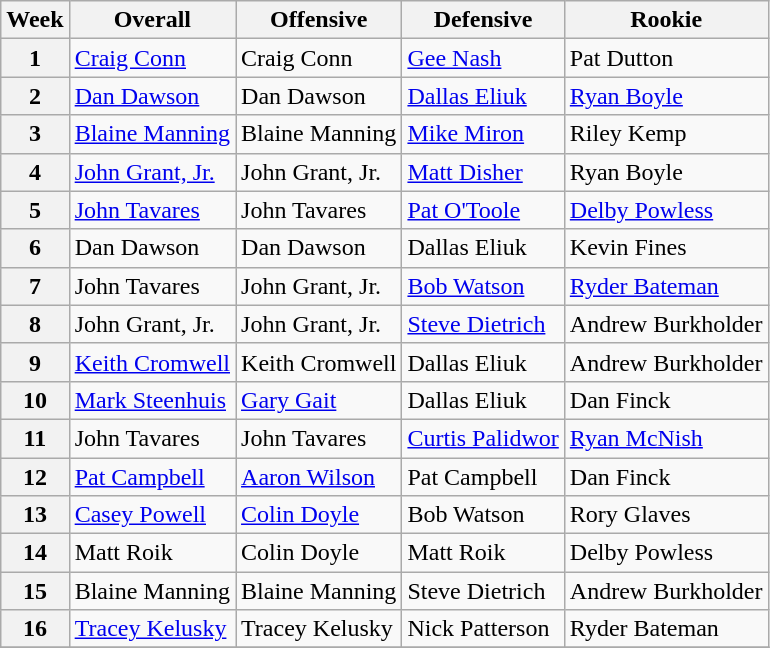<table class="wikitable">
<tr>
<th>Week</th>
<th>Overall</th>
<th>Offensive</th>
<th>Defensive</th>
<th>Rookie</th>
</tr>
<tr>
<th>1</th>
<td><a href='#'>Craig Conn</a></td>
<td>Craig Conn</td>
<td><a href='#'>Gee Nash</a></td>
<td>Pat Dutton</td>
</tr>
<tr>
<th>2</th>
<td><a href='#'>Dan Dawson</a></td>
<td>Dan Dawson</td>
<td><a href='#'>Dallas Eliuk</a></td>
<td><a href='#'>Ryan Boyle</a></td>
</tr>
<tr>
<th>3</th>
<td><a href='#'>Blaine Manning</a></td>
<td>Blaine Manning</td>
<td><a href='#'>Mike Miron</a></td>
<td>Riley Kemp</td>
</tr>
<tr>
<th>4</th>
<td><a href='#'>John Grant, Jr.</a></td>
<td>John Grant, Jr.</td>
<td><a href='#'>Matt Disher</a></td>
<td>Ryan Boyle</td>
</tr>
<tr>
<th>5</th>
<td><a href='#'>John Tavares</a></td>
<td>John Tavares</td>
<td><a href='#'>Pat O'Toole</a></td>
<td><a href='#'>Delby Powless</a></td>
</tr>
<tr>
<th>6</th>
<td>Dan Dawson</td>
<td>Dan Dawson</td>
<td>Dallas Eliuk</td>
<td>Kevin Fines</td>
</tr>
<tr>
<th>7</th>
<td>John Tavares</td>
<td>John Grant, Jr.</td>
<td><a href='#'>Bob Watson</a></td>
<td><a href='#'>Ryder Bateman</a></td>
</tr>
<tr>
<th>8</th>
<td>John Grant, Jr.</td>
<td>John Grant, Jr.</td>
<td><a href='#'>Steve Dietrich</a></td>
<td>Andrew Burkholder</td>
</tr>
<tr>
<th>9</th>
<td><a href='#'>Keith Cromwell</a></td>
<td>Keith Cromwell</td>
<td>Dallas Eliuk</td>
<td>Andrew Burkholder</td>
</tr>
<tr>
<th>10</th>
<td><a href='#'>Mark Steenhuis</a></td>
<td><a href='#'>Gary Gait</a></td>
<td>Dallas Eliuk</td>
<td>Dan Finck</td>
</tr>
<tr>
<th>11</th>
<td>John Tavares</td>
<td>John Tavares</td>
<td><a href='#'>Curtis Palidwor</a></td>
<td><a href='#'>Ryan McNish</a></td>
</tr>
<tr>
<th>12</th>
<td><a href='#'>Pat Campbell</a></td>
<td><a href='#'>Aaron Wilson</a></td>
<td>Pat Campbell</td>
<td>Dan Finck</td>
</tr>
<tr>
<th>13</th>
<td><a href='#'>Casey Powell</a></td>
<td><a href='#'>Colin Doyle</a></td>
<td>Bob Watson</td>
<td>Rory Glaves</td>
</tr>
<tr>
<th>14</th>
<td>Matt Roik</td>
<td>Colin Doyle</td>
<td>Matt Roik</td>
<td>Delby Powless</td>
</tr>
<tr>
<th>15</th>
<td>Blaine Manning</td>
<td>Blaine Manning</td>
<td>Steve Dietrich</td>
<td>Andrew Burkholder</td>
</tr>
<tr>
<th>16</th>
<td><a href='#'>Tracey Kelusky</a></td>
<td>Tracey Kelusky</td>
<td>Nick Patterson</td>
<td>Ryder Bateman</td>
</tr>
<tr>
</tr>
</table>
